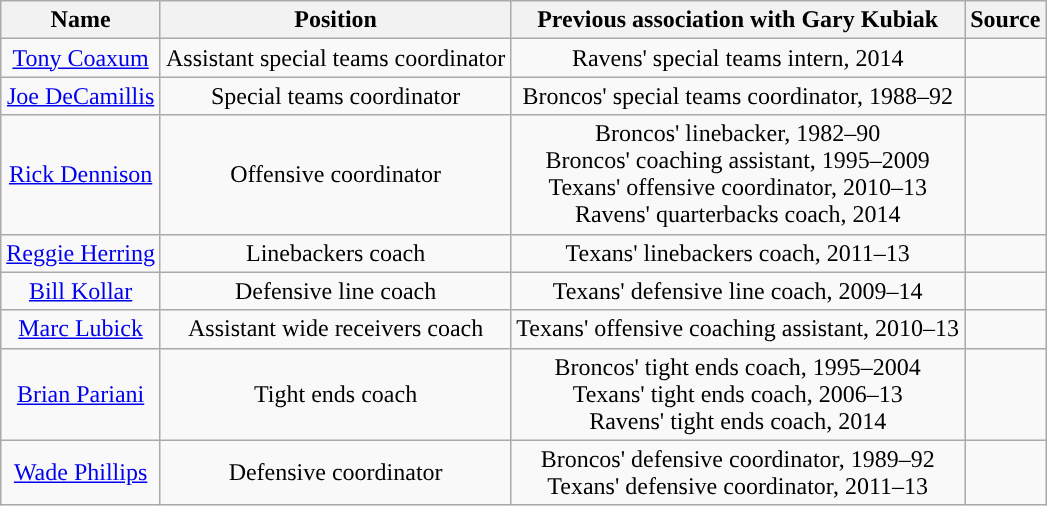<table class="wikitable" style="text-align:center">
<tr>
<th>Name</th>
<th>Position</th>
<th>Previous association with Gary Kubiak</th>
<th>Source</th>
</tr>
<tr>
<td><a href='#'>Tony Coaxum</a></td>
<td>Assistant special teams coordinator</td>
<td>Ravens' special teams intern, 2014</td>
<td></td>
</tr>
<tr>
<td><a href='#'>Joe DeCamillis</a></td>
<td>Special teams coordinator</td>
<td>Broncos' special teams coordinator, 1988–92</td>
<td></td>
</tr>
<tr>
<td><a href='#'>Rick Dennison</a></td>
<td>Offensive coordinator</td>
<td>Broncos' linebacker, 1982–90<br>Broncos' coaching assistant, 1995–2009<br>Texans' offensive coordinator, 2010–13<br>Ravens' quarterbacks coach, 2014</td>
<td></td>
</tr>
<tr>
<td><a href='#'>Reggie Herring</a></td>
<td>Linebackers coach</td>
<td>Texans' linebackers coach, 2011–13</td>
<td></td>
</tr>
<tr>
<td><a href='#'>Bill Kollar</a></td>
<td>Defensive line coach</td>
<td>Texans' defensive line coach, 2009–14</td>
<td></td>
</tr>
<tr>
<td><a href='#'>Marc Lubick</a></td>
<td>Assistant wide receivers coach</td>
<td>Texans' offensive coaching assistant, 2010–13</td>
<td></td>
</tr>
<tr>
<td><a href='#'>Brian Pariani</a></td>
<td>Tight ends coach</td>
<td>Broncos' tight ends coach, 1995–2004<br>Texans' tight ends coach, 2006–13<br>Ravens' tight ends coach, 2014</td>
<td></td>
</tr>
<tr>
<td><a href='#'>Wade Phillips</a></td>
<td>Defensive coordinator</td>
<td>Broncos' defensive coordinator, 1989–92<br>Texans' defensive coordinator, 2011–13</td>
<td></td>
</tr>
</table>
